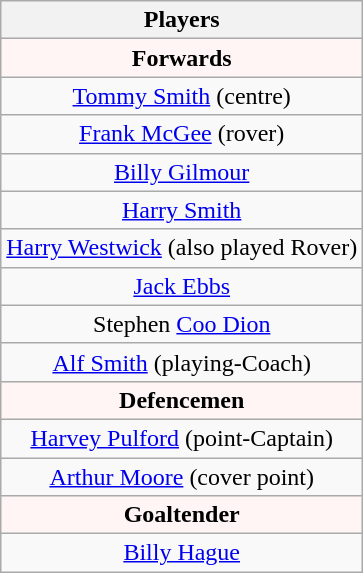<table class="wikitable" style="text-align:center;">
<tr>
<th>Players</th>
</tr>
<tr style="font-weight:bold; background-color:#FFF5F5;">
<td colspan="1" align="center"><strong>Forwards</strong></td>
</tr>
<tr>
<td><a href='#'>Tommy Smith</a> (centre)</td>
</tr>
<tr>
<td><a href='#'>Frank McGee</a> (rover)</td>
</tr>
<tr>
<td><a href='#'>Billy Gilmour</a></td>
</tr>
<tr>
<td><a href='#'>Harry Smith</a></td>
</tr>
<tr>
<td><a href='#'>Harry Westwick</a> (also played Rover)</td>
</tr>
<tr>
<td><a href='#'>Jack Ebbs</a></td>
</tr>
<tr>
<td>Stephen <a href='#'>Coo Dion</a></td>
</tr>
<tr>
<td><a href='#'>Alf Smith</a> (playing-Coach)</td>
</tr>
<tr style="font-weight:bold; background-color:#FFF5F5;">
<td colspan="1" align="center"><strong>Defencemen</strong></td>
</tr>
<tr>
<td><a href='#'>Harvey Pulford</a> (point-Captain)</td>
</tr>
<tr>
<td><a href='#'>Arthur Moore</a> (cover point)</td>
</tr>
<tr style="font-weight:bold; background-color:#FFF5F5;">
<td colspan="1" align="center"><strong>Goaltender</strong></td>
</tr>
<tr>
<td><a href='#'>Billy Hague</a></td>
</tr>
</table>
